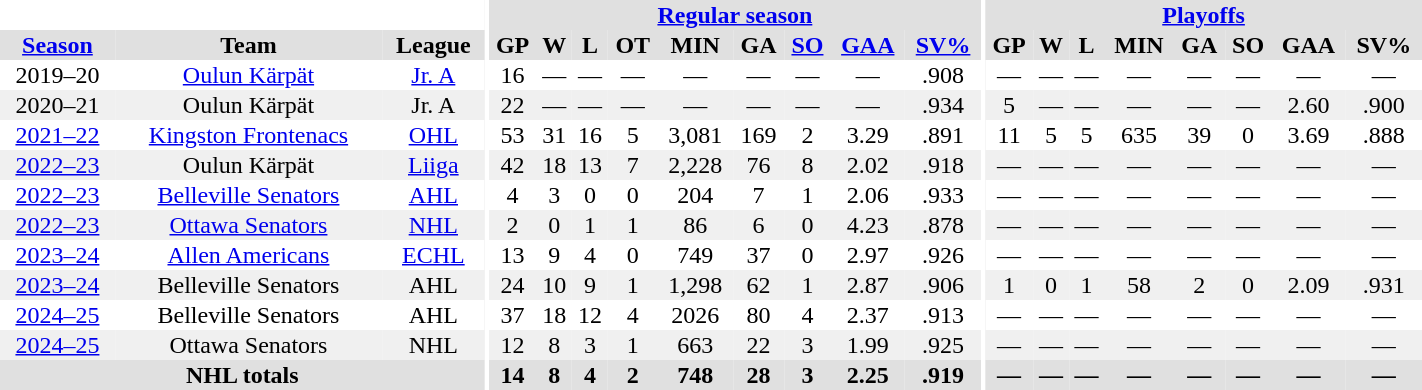<table border="0" cellpadding="1" cellspacing="0" style="text-align:center; width:75%;">
<tr bgcolor="#e0e0e0">
<th colspan="3" bgcolor="#ffffff"></th>
<th rowspan="99" bgcolor="#ffffff"></th>
<th colspan="9" bgcolor="#e0e0e0"><a href='#'>Regular season</a></th>
<th rowspan="99" bgcolor="#ffffff"></th>
<th colspan="8" bgcolor="#e0e0e0"><a href='#'>Playoffs</a></th>
</tr>
<tr bgcolor="#e0e0e0">
<th><a href='#'>Season</a></th>
<th>Team</th>
<th>League</th>
<th>GP</th>
<th>W</th>
<th>L</th>
<th>OT</th>
<th>MIN</th>
<th>GA</th>
<th><a href='#'>SO</a></th>
<th><a href='#'>GAA</a></th>
<th><a href='#'>SV%</a></th>
<th>GP</th>
<th>W</th>
<th>L</th>
<th>MIN</th>
<th>GA</th>
<th>SO</th>
<th>GAA</th>
<th>SV%</th>
</tr>
<tr>
<td>2019–20</td>
<td><a href='#'>Oulun Kärpät</a></td>
<td><a href='#'>Jr. A</a></td>
<td>16</td>
<td>—</td>
<td>—</td>
<td>—</td>
<td>—</td>
<td>—</td>
<td>—</td>
<td>—</td>
<td>.908</td>
<td>—</td>
<td>—</td>
<td>—</td>
<td>—</td>
<td>—</td>
<td>—</td>
<td>—</td>
<td>—</td>
</tr>
<tr bgcolor="#f0f0f0">
<td>2020–21</td>
<td>Oulun Kärpät</td>
<td>Jr. A</td>
<td>22</td>
<td>—</td>
<td>—</td>
<td>—</td>
<td>—</td>
<td>—</td>
<td>—</td>
<td>—</td>
<td>.934</td>
<td>5</td>
<td>—</td>
<td>—</td>
<td>—</td>
<td>—</td>
<td>—</td>
<td>2.60</td>
<td>.900</td>
</tr>
<tr>
<td><a href='#'>2021–22</a></td>
<td><a href='#'>Kingston Frontenacs</a></td>
<td><a href='#'>OHL</a></td>
<td>53</td>
<td>31</td>
<td>16</td>
<td>5</td>
<td>3,081</td>
<td>169</td>
<td>2</td>
<td>3.29</td>
<td>.891</td>
<td>11</td>
<td>5</td>
<td>5</td>
<td>635</td>
<td>39</td>
<td>0</td>
<td>3.69</td>
<td>.888</td>
</tr>
<tr bgcolor="#f0f0f0">
<td><a href='#'>2022–23</a></td>
<td>Oulun Kärpät</td>
<td><a href='#'>Liiga</a></td>
<td>42</td>
<td>18</td>
<td>13</td>
<td>7</td>
<td>2,228</td>
<td>76</td>
<td>8</td>
<td>2.02</td>
<td>.918</td>
<td>—</td>
<td>—</td>
<td>—</td>
<td>—</td>
<td>—</td>
<td>—</td>
<td>—</td>
<td>—</td>
</tr>
<tr>
<td><a href='#'>2022–23</a></td>
<td><a href='#'>Belleville Senators</a></td>
<td><a href='#'>AHL</a></td>
<td>4</td>
<td>3</td>
<td>0</td>
<td>0</td>
<td>204</td>
<td>7</td>
<td>1</td>
<td>2.06</td>
<td>.933</td>
<td>—</td>
<td>—</td>
<td>—</td>
<td>—</td>
<td>—</td>
<td>—</td>
<td>—</td>
<td>—</td>
</tr>
<tr bgcolor="#f0f0f0">
<td><a href='#'>2022–23</a></td>
<td><a href='#'>Ottawa Senators</a></td>
<td><a href='#'>NHL</a></td>
<td>2</td>
<td>0</td>
<td>1</td>
<td>1</td>
<td>86</td>
<td>6</td>
<td>0</td>
<td>4.23</td>
<td>.878</td>
<td>—</td>
<td>—</td>
<td>—</td>
<td>—</td>
<td>—</td>
<td>—</td>
<td>—</td>
<td>—</td>
</tr>
<tr>
<td><a href='#'>2023–24</a></td>
<td><a href='#'>Allen Americans</a></td>
<td><a href='#'>ECHL</a></td>
<td>13</td>
<td>9</td>
<td>4</td>
<td>0</td>
<td>749</td>
<td>37</td>
<td>0</td>
<td>2.97</td>
<td>.926</td>
<td>—</td>
<td>—</td>
<td>—</td>
<td>—</td>
<td>—</td>
<td>—</td>
<td>—</td>
<td>—</td>
</tr>
<tr bgcolor="#f0f0f0">
<td><a href='#'>2023–24</a></td>
<td>Belleville Senators</td>
<td>AHL</td>
<td>24</td>
<td>10</td>
<td>9</td>
<td>1</td>
<td>1,298</td>
<td>62</td>
<td>1</td>
<td>2.87</td>
<td>.906</td>
<td>1</td>
<td>0</td>
<td>1</td>
<td>58</td>
<td>2</td>
<td>0</td>
<td>2.09</td>
<td>.931</td>
</tr>
<tr>
<td><a href='#'>2024–25</a></td>
<td>Belleville Senators</td>
<td>AHL</td>
<td>37</td>
<td>18</td>
<td>12</td>
<td>4</td>
<td>2026</td>
<td>80</td>
<td>4</td>
<td>2.37</td>
<td>.913</td>
<td>—</td>
<td>—</td>
<td>—</td>
<td>—</td>
<td>—</td>
<td>—</td>
<td>—</td>
<td>—</td>
</tr>
<tr bgcolor="#f0f0f0">
<td><a href='#'>2024–25</a></td>
<td>Ottawa Senators</td>
<td>NHL</td>
<td>12</td>
<td>8</td>
<td>3</td>
<td>1</td>
<td>663</td>
<td>22</td>
<td>3</td>
<td>1.99</td>
<td>.925</td>
<td>—</td>
<td>—</td>
<td>—</td>
<td>—</td>
<td>—</td>
<td>—</td>
<td>—</td>
<td>—</td>
</tr>
<tr bgcolor="#e0e0e0">
<th colspan="3">NHL totals</th>
<th>14</th>
<th>8</th>
<th>4</th>
<th>2</th>
<th>748</th>
<th>28</th>
<th>3</th>
<th>2.25</th>
<th>.919</th>
<th>—</th>
<th>—</th>
<th>—</th>
<th>—</th>
<th>—</th>
<th>—</th>
<th>—</th>
<th>—</th>
</tr>
</table>
